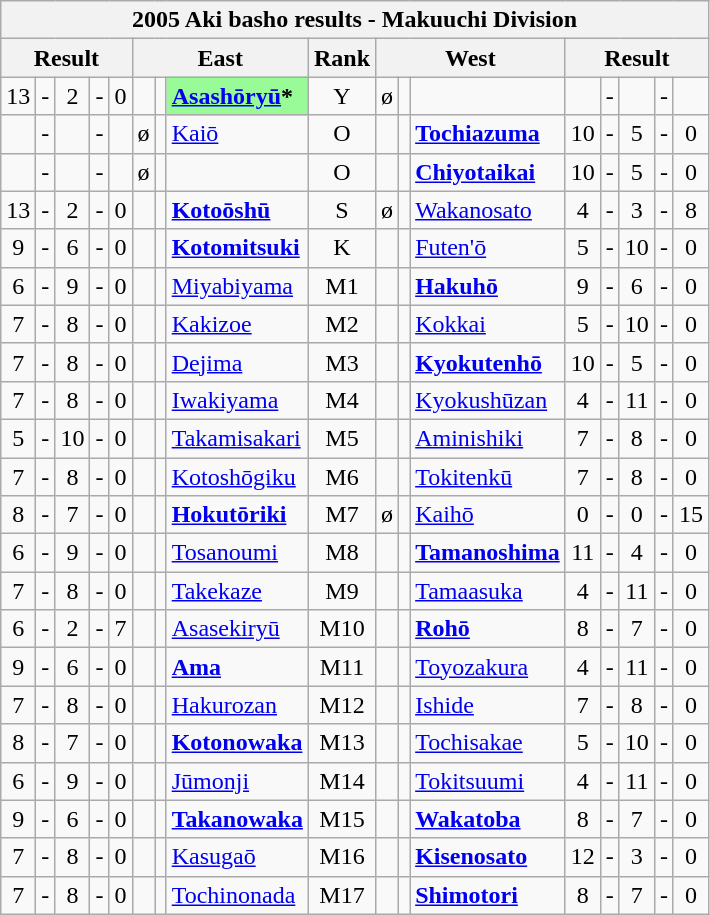<table class="wikitable">
<tr>
<th colspan="17">2005 Aki basho results - Makuuchi Division</th>
</tr>
<tr>
<th colspan="5">Result</th>
<th colspan="3">East</th>
<th>Rank</th>
<th colspan="3">West</th>
<th colspan="5">Result</th>
</tr>
<tr>
<td align=center>13</td>
<td align=center>-</td>
<td align=center>2</td>
<td align=center>-</td>
<td align=center>0</td>
<td align=center></td>
<td align=center></td>
<td style="background: PaleGreen;"><strong><a href='#'>Asashōryū</a>*</strong></td>
<td align=center>Y</td>
<td align=center>ø</td>
<td align=center></td>
<td></td>
<td align=center></td>
<td align=center>-</td>
<td align=center></td>
<td align=center>-</td>
<td align=center></td>
</tr>
<tr>
<td align=center></td>
<td align=center>-</td>
<td align=center></td>
<td align=center>-</td>
<td align=center></td>
<td align=center>ø</td>
<td align=center></td>
<td><a href='#'>Kaiō</a></td>
<td align=center>O</td>
<td align=center></td>
<td align=center></td>
<td><strong><a href='#'>Tochiazuma</a></strong></td>
<td align=center>10</td>
<td align=center>-</td>
<td align=center>5</td>
<td align=center>-</td>
<td align=center>0</td>
</tr>
<tr>
<td align=center></td>
<td align=center>-</td>
<td align=center></td>
<td align=center>-</td>
<td align=center></td>
<td align=center>ø</td>
<td align=center></td>
<td></td>
<td align=center>O</td>
<td align=center></td>
<td align=center></td>
<td><strong><a href='#'>Chiyotaikai</a></strong></td>
<td align=center>10</td>
<td align=center>-</td>
<td align=center>5</td>
<td align=center>-</td>
<td align=center>0</td>
</tr>
<tr>
<td align=center>13</td>
<td align=center>-</td>
<td align=center>2</td>
<td align=center>-</td>
<td align=center>0</td>
<td align=center></td>
<td align=center></td>
<td><strong><a href='#'>Kotoōshū</a></strong></td>
<td align=center>S</td>
<td align=center>ø</td>
<td align=center></td>
<td><a href='#'>Wakanosato</a></td>
<td align=center>4</td>
<td align=center>-</td>
<td align=center>3</td>
<td align=center>-</td>
<td align=center>8</td>
</tr>
<tr>
<td align=center>9</td>
<td align=center>-</td>
<td align=center>6</td>
<td align=center>-</td>
<td align=center>0</td>
<td align=center></td>
<td align=center></td>
<td><a href='#'><strong>Kotomitsuki</strong></a></td>
<td align=center>K</td>
<td align=center></td>
<td align=center></td>
<td><a href='#'>Futen'ō</a></td>
<td align=center>5</td>
<td align=center>-</td>
<td align=center>10</td>
<td align=center>-</td>
<td align=center>0</td>
</tr>
<tr>
<td align=center>6</td>
<td align=center>-</td>
<td align=center>9</td>
<td align=center>-</td>
<td align=center>0</td>
<td align=center></td>
<td align=center></td>
<td><a href='#'>Miyabiyama</a></td>
<td align=center>M1</td>
<td align=center></td>
<td align=center></td>
<td><strong><a href='#'>Hakuhō</a></strong></td>
<td align=center>9</td>
<td align=center>-</td>
<td align=center>6</td>
<td align=center>-</td>
<td align=center>0</td>
</tr>
<tr>
<td align=center>7</td>
<td align=center>-</td>
<td align=center>8</td>
<td align=center>-</td>
<td align=center>0</td>
<td align=center></td>
<td align=center></td>
<td><a href='#'>Kakizoe</a></td>
<td align=center>M2</td>
<td align=center></td>
<td align=center></td>
<td><a href='#'>Kokkai</a></td>
<td align=center>5</td>
<td align=center>-</td>
<td align=center>10</td>
<td align=center>-</td>
<td align=center>0</td>
</tr>
<tr>
<td align=center>7</td>
<td align=center>-</td>
<td align=center>8</td>
<td align=center>-</td>
<td align=center>0</td>
<td align=center></td>
<td align=center></td>
<td><a href='#'>Dejima</a></td>
<td align=center>M3</td>
<td align=center></td>
<td align=center></td>
<td><a href='#'><strong>Kyokutenhō</strong></a></td>
<td align=center>10</td>
<td align=center>-</td>
<td align=center>5</td>
<td align=center>-</td>
<td align=center>0</td>
</tr>
<tr>
<td align=center>7</td>
<td align=center>-</td>
<td align=center>8</td>
<td align=center>-</td>
<td align=center>0</td>
<td align=center></td>
<td align=center></td>
<td><a href='#'>Iwakiyama</a></td>
<td align=center>M4</td>
<td align=center></td>
<td align=center></td>
<td><a href='#'>Kyokushūzan</a></td>
<td align=center>4</td>
<td align=center>-</td>
<td align=center>11</td>
<td align=center>-</td>
<td align=center>0</td>
</tr>
<tr>
<td align=center>5</td>
<td align=center>-</td>
<td align=center>10</td>
<td align=center>-</td>
<td align=center>0</td>
<td align=center></td>
<td align=center></td>
<td><a href='#'>Takamisakari</a></td>
<td align=center>M5</td>
<td align=center></td>
<td align=center></td>
<td><a href='#'>Aminishiki</a></td>
<td align=center>7</td>
<td align=center>-</td>
<td align=center>8</td>
<td align=center>-</td>
<td align=center>0</td>
</tr>
<tr>
<td align=center>7</td>
<td align=center>-</td>
<td align=center>8</td>
<td align=center>-</td>
<td align=center>0</td>
<td align=center></td>
<td align=center></td>
<td><a href='#'>Kotoshōgiku</a></td>
<td align=center>M6</td>
<td align=center></td>
<td align=center></td>
<td><a href='#'>Tokitenkū</a></td>
<td align=center>7</td>
<td align=center>-</td>
<td align=center>8</td>
<td align=center>-</td>
<td align=center>0</td>
</tr>
<tr>
<td align=center>8</td>
<td align=center>-</td>
<td align=center>7</td>
<td align=center>-</td>
<td align=center>0</td>
<td align=center></td>
<td align=center></td>
<td><a href='#'><strong>Hokutōriki</strong></a></td>
<td align=center>M7</td>
<td align=center>ø</td>
<td align=center></td>
<td><a href='#'>Kaihō</a></td>
<td align=center>0</td>
<td align=center>-</td>
<td align=center>0</td>
<td align=center>-</td>
<td align=center>15</td>
</tr>
<tr>
<td align=center>6</td>
<td align=center>-</td>
<td align=center>9</td>
<td align=center>-</td>
<td align=center>0</td>
<td align=center></td>
<td align=center></td>
<td><a href='#'>Tosanoumi</a></td>
<td align=center>M8</td>
<td align=center></td>
<td align=center></td>
<td><a href='#'><strong>Tamanoshima</strong></a></td>
<td align=center>11</td>
<td align=center>-</td>
<td align=center>4</td>
<td align=center>-</td>
<td align=center>0</td>
</tr>
<tr>
<td align=center>7</td>
<td align=center>-</td>
<td align=center>8</td>
<td align=center>-</td>
<td align=center>0</td>
<td align=center></td>
<td align=center></td>
<td><a href='#'>Takekaze</a></td>
<td align=center>M9</td>
<td align=center></td>
<td align=center></td>
<td><a href='#'>Tamaasuka</a></td>
<td align=center>4</td>
<td align=center>-</td>
<td align=center>11</td>
<td align=center>-</td>
<td align=center>0</td>
</tr>
<tr>
<td align=center>6</td>
<td align=center>-</td>
<td align=center>2</td>
<td align=center>-</td>
<td align=center>7</td>
<td align=center></td>
<td align=center></td>
<td><a href='#'>Asasekiryū</a></td>
<td align=center>M10</td>
<td align=center></td>
<td align=center></td>
<td><a href='#'><strong>Rohō</strong></a></td>
<td align=center>8</td>
<td align=center>-</td>
<td align=center>7</td>
<td align=center>-</td>
<td align=center>0</td>
</tr>
<tr>
<td align=center>9</td>
<td align=center>-</td>
<td align=center>6</td>
<td align=center>-</td>
<td align=center>0</td>
<td align=center></td>
<td align=center></td>
<td><strong><a href='#'>Ama</a></strong></td>
<td align=center>M11</td>
<td align=center></td>
<td align=center></td>
<td><a href='#'>Toyozakura</a></td>
<td align=center>4</td>
<td align=center>-</td>
<td align=center>11</td>
<td align=center>-</td>
<td align=center>0</td>
</tr>
<tr>
<td align=center>7</td>
<td align=center>-</td>
<td align=center>8</td>
<td align=center>-</td>
<td align=center>0</td>
<td align=center></td>
<td align=center></td>
<td><a href='#'>Hakurozan</a></td>
<td align=center>M12</td>
<td align=center></td>
<td align=center></td>
<td><a href='#'>Ishide</a></td>
<td align=center>7</td>
<td align=center>-</td>
<td align=center>8</td>
<td align=center>-</td>
<td align=center>0</td>
</tr>
<tr>
<td align=center>8</td>
<td align=center>-</td>
<td align=center>7</td>
<td align=center>-</td>
<td align=center>0</td>
<td align=center></td>
<td align=center></td>
<td><a href='#'><strong>Kotonowaka</strong></a></td>
<td align=center>M13</td>
<td align=center></td>
<td align=center></td>
<td><a href='#'>Tochisakae</a></td>
<td align=center>5</td>
<td align=center>-</td>
<td align=center>10</td>
<td align=center>-</td>
<td align=center>0</td>
</tr>
<tr>
<td align=center>6</td>
<td align=center>-</td>
<td align=center>9</td>
<td align=center>-</td>
<td align=center>0</td>
<td align=center></td>
<td align=center></td>
<td><a href='#'>Jūmonji</a></td>
<td align=center>M14</td>
<td align=center></td>
<td align=center></td>
<td><a href='#'>Tokitsuumi</a></td>
<td align=center>4</td>
<td align=center>-</td>
<td align=center>11</td>
<td align=center>-</td>
<td align=center>0</td>
</tr>
<tr>
<td align=center>9</td>
<td align=center>-</td>
<td align=center>6</td>
<td align=center>-</td>
<td align=center>0</td>
<td align=center></td>
<td align=center></td>
<td><a href='#'><strong>Takanowaka</strong></a></td>
<td align=center>M15</td>
<td align=center></td>
<td align=center></td>
<td><a href='#'><strong>Wakatoba</strong></a></td>
<td align=center>8</td>
<td align=center>-</td>
<td align=center>7</td>
<td align=center>-</td>
<td align=center>0</td>
</tr>
<tr>
<td align=center>7</td>
<td align=center>-</td>
<td align=center>8</td>
<td align=center>-</td>
<td align=center>0</td>
<td align=center></td>
<td align=center></td>
<td><a href='#'>Kasugaō</a></td>
<td align=center>M16</td>
<td align=center></td>
<td align=center></td>
<td><strong><a href='#'>Kisenosato</a></strong></td>
<td align=center>12</td>
<td align=center>-</td>
<td align=center>3</td>
<td align=center>-</td>
<td align=center>0</td>
</tr>
<tr>
<td align=center>7</td>
<td align=center>-</td>
<td align=center>8</td>
<td align=center>-</td>
<td align=center>0</td>
<td align=center></td>
<td align=center></td>
<td><a href='#'>Tochinonada</a></td>
<td align=center>M17</td>
<td align=center></td>
<td align=center></td>
<td><a href='#'><strong>Shimotori</strong></a></td>
<td align=center>8</td>
<td align=center>-</td>
<td align=center>7</td>
<td align=center>-</td>
<td align=center>0</td>
</tr>
</table>
